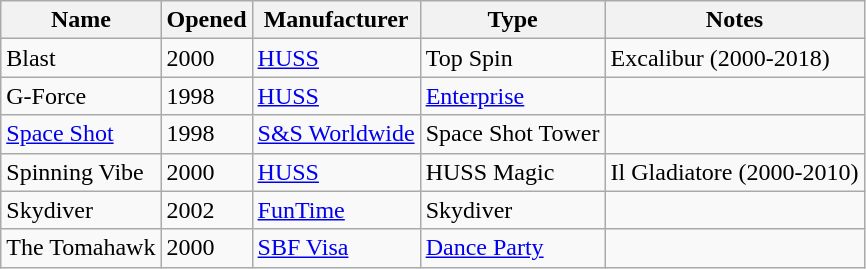<table class="wikitable sortable">
<tr>
<th>Name</th>
<th>Opened</th>
<th>Manufacturer</th>
<th>Type</th>
<th>Notes</th>
</tr>
<tr>
<td>Blast</td>
<td>2000</td>
<td><a href='#'>HUSS</a></td>
<td>Top Spin</td>
<td>Excalibur (2000-2018)</td>
</tr>
<tr>
<td>G-Force</td>
<td>1998</td>
<td><a href='#'>HUSS</a></td>
<td><a href='#'>Enterprise</a></td>
<td></td>
</tr>
<tr>
<td><a href='#'>Space Shot</a></td>
<td>1998</td>
<td><a href='#'>S&S Worldwide</a></td>
<td>Space Shot Tower</td>
<td></td>
</tr>
<tr>
<td>Spinning Vibe</td>
<td>2000</td>
<td><a href='#'>HUSS</a></td>
<td>HUSS Magic</td>
<td>Il Gladiatore (2000-2010)</td>
</tr>
<tr>
<td>Skydiver</td>
<td>2002</td>
<td><a href='#'>FunTime</a></td>
<td>Skydiver</td>
<td></td>
</tr>
<tr>
<td>The Tomahawk</td>
<td>2000</td>
<td><a href='#'>SBF Visa</a></td>
<td><a href='#'>Dance Party</a></td>
<td></td>
</tr>
</table>
